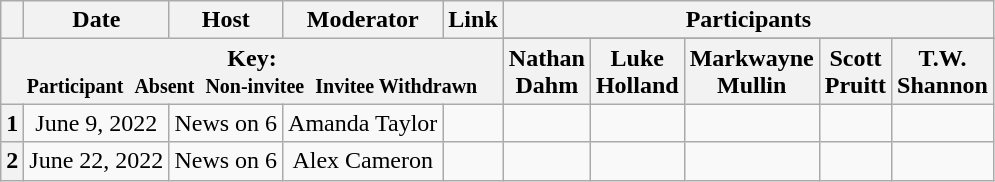<table class="wikitable" style="text-align:center;">
<tr>
<th scope="col"></th>
<th scope="col">Date</th>
<th scope="col">Host</th>
<th scope="col">Moderator</th>
<th scope="col">Link</th>
<th colspan="5" scope="col">Participants</th>
</tr>
<tr>
<th colspan="5" rowspan="2">Key:<br> <small>Participant </small>  <small>Absent </small>  <small>Non-invitee </small>  <small>Invitee  Withdrawn</small></th>
</tr>
<tr>
<th scope="col">Nathan<br>Dahm</th>
<th scope="col">Luke<br>Holland</th>
<th scope="col">Markwayne<br>Mullin</th>
<th scope="col">Scott<br>Pruitt</th>
<th scope="col">T.W.<br> Shannon</th>
</tr>
<tr>
<th scope="row">1</th>
<td style="white-space:nowrap;">June 9, 2022</td>
<td style="white-space:nowrap;">News on 6</td>
<td style="white-space:nowrap;">Amanda Taylor</td>
<td style="white-space:nowrap;"></td>
<td></td>
<td></td>
<td></td>
<td></td>
<td></td>
</tr>
<tr>
<th scope="row">2</th>
<td style="white-space:nowrap;">June 22, 2022</td>
<td style="white-space:nowrap;">News on 6</td>
<td style="white-space:nowrap;">Alex Cameron</td>
<td style="white-space:nowrap;"></td>
<td></td>
<td></td>
<td></td>
<td></td>
<td></td>
</tr>
</table>
